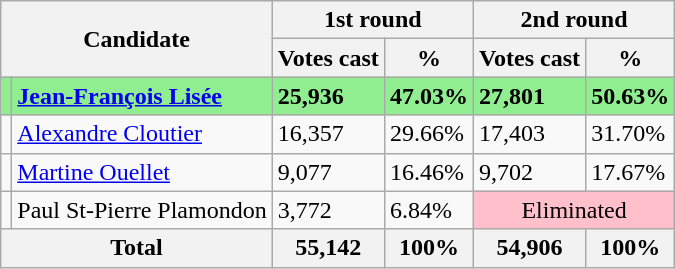<table class="wikitable">
<tr>
<th rowspan="2" colspan="2">Candidate</th>
<th colspan="2">1st round</th>
<th colspan="2">2nd round</th>
</tr>
<tr>
<th>Votes cast</th>
<th>%</th>
<th>Votes cast</th>
<th>%</th>
</tr>
<tr style="background:lightgreen;">
<td></td>
<td><strong><a href='#'>Jean-François Lisée</a></strong></td>
<td><strong>25,936</strong></td>
<td><strong>47.03%</strong></td>
<td><strong>27,801</strong></td>
<td><strong>50.63%</strong></td>
</tr>
<tr>
<td></td>
<td><a href='#'>Alexandre Cloutier</a></td>
<td>16,357</td>
<td>29.66%</td>
<td>17,403</td>
<td>31.70%</td>
</tr>
<tr>
<td></td>
<td><a href='#'>Martine Ouellet</a></td>
<td>9,077</td>
<td>16.46%</td>
<td>9,702</td>
<td>17.67%</td>
</tr>
<tr>
<td></td>
<td>Paul St-Pierre Plamondon</td>
<td>3,772</td>
<td>6.84%</td>
<td colspan="2" style="background:pink; text-align:center">Eliminated</td>
</tr>
<tr>
<th colspan="2">Total</th>
<th align="right">55,142</th>
<th align="right">100%</th>
<th align="right">54,906</th>
<th align="right">100%</th>
</tr>
</table>
